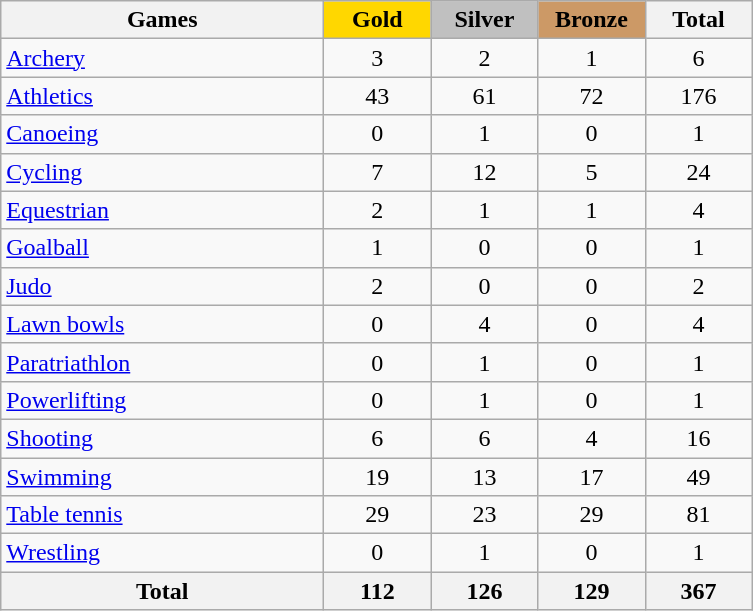<table class="wikitable sortable" style="text-align:center;">
<tr>
<th style="width:13em;">Games</th>
<th style="width:4em; background:gold;">Gold</th>
<th style="width:4em; background:silver;">Silver</th>
<th style="width:4em; background:#cc9966;">Bronze</th>
<th style="width:4em;">Total</th>
</tr>
<tr>
<td align=left> <a href='#'>Archery</a></td>
<td>3</td>
<td>2</td>
<td>1</td>
<td>6</td>
</tr>
<tr>
<td align=left> <a href='#'>Athletics</a></td>
<td>43</td>
<td>61</td>
<td>72</td>
<td>176</td>
</tr>
<tr>
<td align=left> <a href='#'>Canoeing</a></td>
<td>0</td>
<td>1</td>
<td>0</td>
<td>1</td>
</tr>
<tr>
<td align=left> <a href='#'>Cycling</a></td>
<td>7</td>
<td>12</td>
<td>5</td>
<td>24</td>
</tr>
<tr>
<td align=left> <a href='#'>Equestrian</a></td>
<td>2</td>
<td>1</td>
<td>1</td>
<td>4</td>
</tr>
<tr>
<td align=left> <a href='#'>Goalball</a></td>
<td>1</td>
<td>0</td>
<td>0</td>
<td>1</td>
</tr>
<tr>
<td align=left> <a href='#'>Judo</a></td>
<td>2</td>
<td>0</td>
<td>0</td>
<td>2</td>
</tr>
<tr>
<td align=left> <a href='#'>Lawn bowls</a></td>
<td>0</td>
<td>4</td>
<td>0</td>
<td>4</td>
</tr>
<tr>
<td align=left> <a href='#'>Paratriathlon</a></td>
<td>0</td>
<td>1</td>
<td>0</td>
<td>1</td>
</tr>
<tr>
<td align=left> <a href='#'>Powerlifting</a></td>
<td>0</td>
<td>1</td>
<td>0</td>
<td>1</td>
</tr>
<tr>
<td align=left> <a href='#'>Shooting</a></td>
<td>6</td>
<td>6</td>
<td>4</td>
<td>16</td>
</tr>
<tr>
<td align=left> <a href='#'>Swimming</a></td>
<td>19</td>
<td>13</td>
<td>17</td>
<td>49</td>
</tr>
<tr>
<td align=left> <a href='#'>Table tennis</a></td>
<td>29</td>
<td>23</td>
<td>29</td>
<td>81</td>
</tr>
<tr>
<td align=left> <a href='#'>Wrestling</a></td>
<td>0</td>
<td>1</td>
<td>0</td>
<td>1</td>
</tr>
<tr>
<th>Total</th>
<th>112</th>
<th>126</th>
<th>129</th>
<th>367</th>
</tr>
</table>
